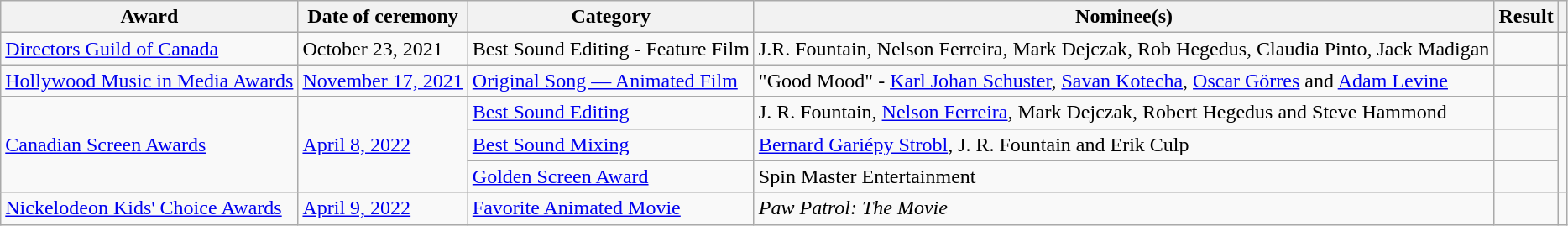<table class="wikitable">
<tr>
<th>Award</th>
<th>Date of ceremony</th>
<th>Category</th>
<th>Nominee(s)</th>
<th>Result</th>
<th></th>
</tr>
<tr>
<td><a href='#'>Directors Guild of Canada</a></td>
<td>October 23, 2021</td>
<td>Best Sound Editing - Feature Film</td>
<td>J.R. Fountain, Nelson Ferreira, Mark Dejczak, Rob Hegedus, Claudia Pinto, Jack Madigan</td>
<td></td>
<td style="text-align:center;"></td>
</tr>
<tr>
<td><a href='#'>Hollywood Music in Media Awards</a></td>
<td><a href='#'>November 17, 2021</a></td>
<td><a href='#'>Original Song — Animated Film</a></td>
<td>"Good Mood" - <a href='#'>Karl Johan Schuster</a>, <a href='#'>Savan Kotecha</a>, <a href='#'>Oscar Görres</a> and <a href='#'>Adam Levine</a></td>
<td></td>
<td style="text-align:center;"></td>
</tr>
<tr>
<td rowspan="3"><a href='#'>Canadian Screen Awards</a></td>
<td rowspan="3"><a href='#'>April 8, 2022</a></td>
<td><a href='#'>Best Sound Editing</a></td>
<td>J. R. Fountain, <a href='#'>Nelson Ferreira</a>, Mark Dejczak, Robert Hegedus and Steve Hammond</td>
<td></td>
<td style="text-align:center;" rowspan="3"></td>
</tr>
<tr>
<td><a href='#'>Best Sound Mixing</a></td>
<td><a href='#'>Bernard Gariépy Strobl</a>, J. R. Fountain and Erik Culp</td>
<td></td>
</tr>
<tr>
<td><a href='#'>Golden Screen Award</a></td>
<td>Spin Master Entertainment</td>
<td></td>
</tr>
<tr>
<td><a href='#'>Nickelodeon Kids' Choice Awards</a></td>
<td><a href='#'>April 9, 2022</a></td>
<td><a href='#'>Favorite Animated Movie</a></td>
<td><em>Paw Patrol: The Movie</em></td>
<td></td>
<td style="text-align:center;"></td>
</tr>
</table>
